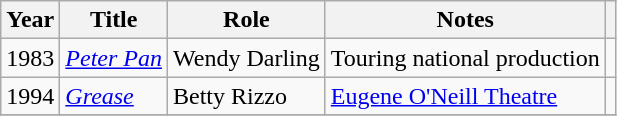<table class="wikitable sortable">
<tr>
<th>Year</th>
<th>Title</th>
<th>Role</th>
<th class="unsortable">Notes</th>
<th class="unsortable"></th>
</tr>
<tr>
<td>1983</td>
<td><em><a href='#'>Peter Pan</a></em></td>
<td>Wendy Darling</td>
<td>Touring national production</td>
<td style="text-align:center;"></td>
</tr>
<tr>
<td>1994</td>
<td><em><a href='#'>Grease</a></em></td>
<td>Betty Rizzo</td>
<td><a href='#'>Eugene O'Neill Theatre</a></td>
<td style="text-align:center;"></td>
</tr>
<tr>
</tr>
</table>
